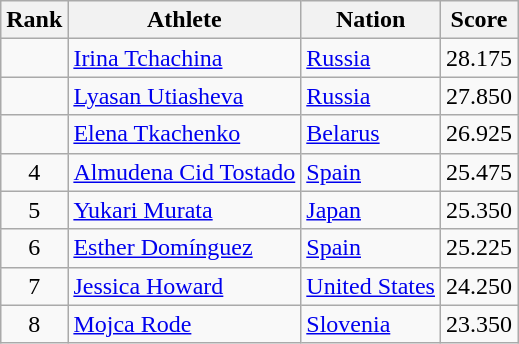<table class="wikitable sortable" style="text-align:center">
<tr>
<th>Rank</th>
<th>Athlete</th>
<th>Nation</th>
<th>Score</th>
</tr>
<tr>
<td></td>
<td align=left><a href='#'>Irina Tchachina</a></td>
<td align=left> <a href='#'>Russia</a></td>
<td>28.175</td>
</tr>
<tr>
<td></td>
<td align=left><a href='#'>Lyasan Utiasheva</a></td>
<td align=left> <a href='#'>Russia</a></td>
<td>27.850</td>
</tr>
<tr>
<td></td>
<td align=left><a href='#'>Elena Tkachenko</a></td>
<td align=left> <a href='#'>Belarus</a></td>
<td>26.925</td>
</tr>
<tr>
<td>4</td>
<td align=left><a href='#'>Almudena Cid Tostado</a></td>
<td align=left> <a href='#'>Spain</a></td>
<td>25.475</td>
</tr>
<tr>
<td>5</td>
<td align=left><a href='#'>Yukari Murata</a></td>
<td align=left> <a href='#'>Japan</a></td>
<td>25.350</td>
</tr>
<tr>
<td>6</td>
<td align=left><a href='#'>Esther Domínguez</a></td>
<td align=left> <a href='#'>Spain</a></td>
<td>25.225</td>
</tr>
<tr>
<td>7</td>
<td align=left><a href='#'>Jessica Howard</a></td>
<td align=left> <a href='#'>United States</a></td>
<td>24.250</td>
</tr>
<tr>
<td>8</td>
<td align=left><a href='#'>Mojca Rode</a></td>
<td align=left> <a href='#'>Slovenia</a></td>
<td>23.350</td>
</tr>
</table>
